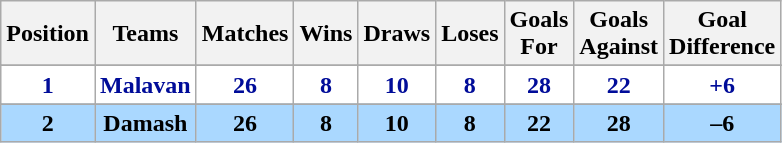<table class="wikitable">
<tr>
<th>Position</th>
<th>Teams</th>
<th>Matches</th>
<th>Wins</th>
<th>Draws</th>
<th>Loses</th>
<th>Goals<br>For</th>
<th>Goals<br>Against</th>
<th>Goal<br>Difference</th>
</tr>
<tr>
</tr>
<tr style="color:#000c99; background-color:#fff;">
<td align=center><strong>1</strong></td>
<td align=center><strong>Malavan</strong></td>
<td align=center><strong>26</strong></td>
<td align=center><strong>8</strong></td>
<td align=center><strong>10</strong></td>
<td align=center><strong>8</strong></td>
<td align=center><strong>28</strong></td>
<td align=center><strong>22</strong></td>
<td align=center><strong>+6</strong></td>
</tr>
<tr>
</tr>
<tr style="background:#AAD8FF;">
<td align=center><strong>2</strong></td>
<td align=center><strong>Damash</strong></td>
<td align=center><strong>26</strong></td>
<td align=center><strong>8</strong></td>
<td align=center><strong>10</strong></td>
<td align=center><strong>8</strong></td>
<td align=center><strong>22</strong></td>
<td align=center><strong>28</strong></td>
<td align=center><strong>–6</strong></td>
</tr>
</table>
